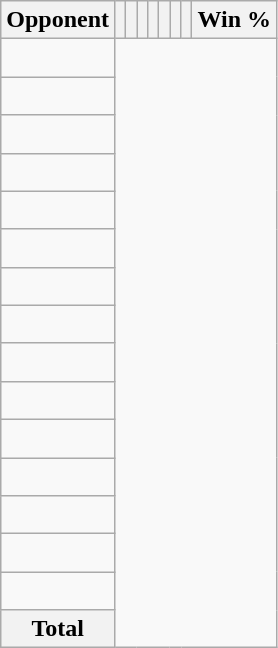<table class="wikitable sortable collapsible collapsed" style="text-align: center;">
<tr>
<th>Opponent</th>
<th></th>
<th></th>
<th></th>
<th></th>
<th></th>
<th></th>
<th></th>
<th>Win %</th>
</tr>
<tr>
<td align="left"><br></td>
</tr>
<tr>
<td align="left"><br></td>
</tr>
<tr>
<td align="left"><br></td>
</tr>
<tr>
<td align="left"><br></td>
</tr>
<tr>
<td align="left"><br></td>
</tr>
<tr>
<td align="left"><br></td>
</tr>
<tr>
<td align="left"><br></td>
</tr>
<tr>
<td align="left"><br></td>
</tr>
<tr>
<td align="left"><br></td>
</tr>
<tr>
<td align="left"><br></td>
</tr>
<tr>
<td align="left"><br></td>
</tr>
<tr>
<td align="left"><br></td>
</tr>
<tr>
<td align="left"><br></td>
</tr>
<tr>
<td align="left"><br></td>
</tr>
<tr>
<td align="left"><br></td>
</tr>
<tr class="sortbottom">
<th>Total<br></th>
</tr>
</table>
